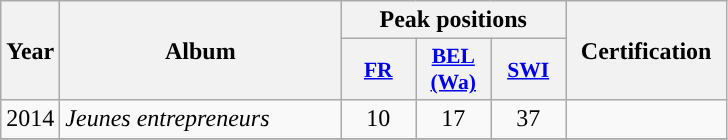<table class="wikitable">
<tr>
<th align="center" rowspan="2" width="10">Year</th>
<th align="center" rowspan="2" width="180">Album</th>
<th align="center" colspan="3" width="20">Peak positions</th>
<th align="center" rowspan="2" width="100">Certification</th>
</tr>
<tr>
<th scope="col" style="width:3em;font-size:90%;"><a href='#'>FR</a><br></th>
<th scope="col" style="width:3em;font-size:90%;"><a href='#'>BEL <br>(Wa)</a><br></th>
<th scope="col" style="width:3em;font-size:90%;"><a href='#'>SWI</a><br></th>
</tr>
<tr>
<td style="text-align:center;">2014</td>
<td><em>Jeunes entrepreneurs</em></td>
<td style="text-align:center;">10</td>
<td style="text-align:center;">17</td>
<td style="text-align:center;">37</td>
<td style="text-align:center;"></td>
</tr>
<tr>
</tr>
</table>
